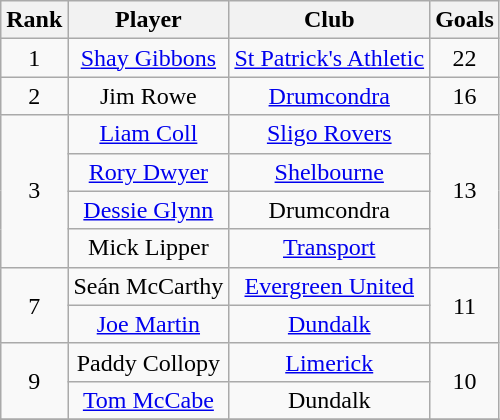<table class="wikitable" style="text-align:center">
<tr>
<th>Rank</th>
<th>Player</th>
<th>Club</th>
<th>Goals</th>
</tr>
<tr>
<td>1</td>
<td> <a href='#'>Shay Gibbons</a></td>
<td><a href='#'>St Patrick's Athletic</a></td>
<td>22</td>
</tr>
<tr>
<td>2</td>
<td> Jim Rowe</td>
<td><a href='#'>Drumcondra</a></td>
<td>16</td>
</tr>
<tr>
<td rowspan="4">3</td>
<td> <a href='#'>Liam Coll</a></td>
<td><a href='#'>Sligo Rovers</a></td>
<td rowspan="4">13</td>
</tr>
<tr>
<td> <a href='#'>Rory Dwyer</a></td>
<td><a href='#'>Shelbourne</a></td>
</tr>
<tr>
<td> <a href='#'>Dessie Glynn</a></td>
<td>Drumcondra</td>
</tr>
<tr>
<td> Mick Lipper</td>
<td><a href='#'>Transport</a></td>
</tr>
<tr>
<td rowspan="2">7</td>
<td> Seán McCarthy</td>
<td><a href='#'>Evergreen United</a></td>
<td rowspan="2">11</td>
</tr>
<tr>
<td> <a href='#'>Joe Martin</a></td>
<td><a href='#'>Dundalk</a></td>
</tr>
<tr>
<td rowspan="2">9</td>
<td> Paddy Collopy</td>
<td><a href='#'>Limerick</a></td>
<td rowspan="2">10</td>
</tr>
<tr>
<td> <a href='#'>Tom McCabe</a></td>
<td>Dundalk</td>
</tr>
<tr>
</tr>
</table>
